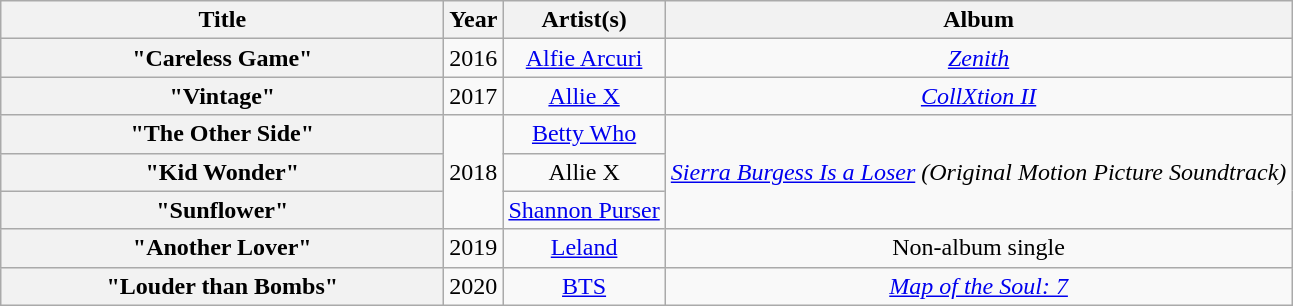<table class="wikitable plainrowheaders" style="text-align:center;">
<tr>
<th scope="col" style="width:18em;">Title</th>
<th scope="col">Year</th>
<th scope="col">Artist(s)</th>
<th scope="col">Album</th>
</tr>
<tr>
<th scope="row">"Careless Game"</th>
<td>2016</td>
<td><a href='#'>Alfie Arcuri</a></td>
<td><em><a href='#'>Zenith</a></em></td>
</tr>
<tr>
<th scope="row">"Vintage"</th>
<td>2017</td>
<td><a href='#'>Allie X</a></td>
<td><em><a href='#'>CollXtion II</a></em></td>
</tr>
<tr>
<th scope="row">"The Other Side"</th>
<td rowspan="3">2018</td>
<td><a href='#'>Betty Who</a></td>
<td rowspan="3"><em><a href='#'>Sierra Burgess Is a Loser</a> (Original Motion Picture Soundtrack)</em></td>
</tr>
<tr>
<th scope="row">"Kid Wonder"</th>
<td>Allie X</td>
</tr>
<tr>
<th scope="row">"Sunflower"</th>
<td><a href='#'>Shannon Purser</a></td>
</tr>
<tr>
<th scope="row">"Another Lover"</th>
<td>2019</td>
<td><a href='#'>Leland</a></td>
<td>Non-album single</td>
</tr>
<tr>
<th scope="row">"Louder than Bombs"</th>
<td>2020</td>
<td><a href='#'>BTS</a></td>
<td><em><a href='#'>Map of the Soul: 7</a></em></td>
</tr>
</table>
